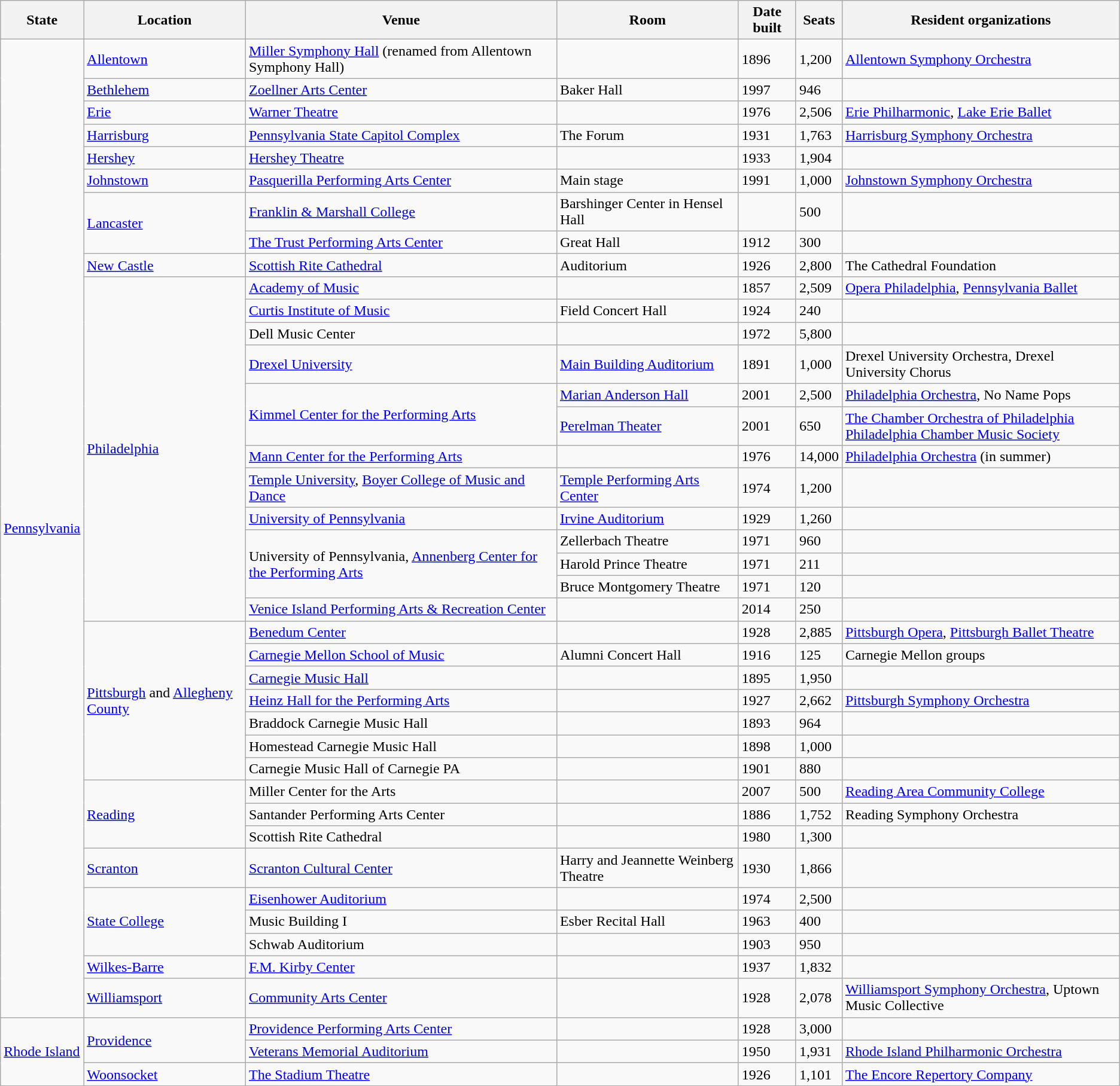<table class="wikitable sortable">
<tr>
<th>State</th>
<th>Location</th>
<th>Venue</th>
<th>Room</th>
<th>Date built</th>
<th>Seats</th>
<th>Resident organizations</th>
</tr>
<tr>
<td rowspan="38"><a href='#'>Pennsylvania</a></td>
<td><a href='#'>Allentown</a></td>
<td><a href='#'>Miller Symphony Hall</a> (renamed from Allentown Symphony Hall)</td>
<td></td>
<td>1896</td>
<td>1,200</td>
<td><a href='#'>Allentown Symphony Orchestra</a></td>
</tr>
<tr>
<td><a href='#'>Bethlehem</a></td>
<td><a href='#'>Zoellner Arts Center</a></td>
<td>Baker Hall</td>
<td>1997</td>
<td>946</td>
<td></td>
</tr>
<tr>
<td><a href='#'>Erie</a></td>
<td><a href='#'>Warner Theatre</a></td>
<td></td>
<td>1976</td>
<td>2,506</td>
<td><a href='#'>Erie Philharmonic</a>, <a href='#'>Lake Erie Ballet</a></td>
</tr>
<tr>
<td><a href='#'>Harrisburg</a></td>
<td><a href='#'>Pennsylvania State Capitol Complex</a></td>
<td>The Forum</td>
<td>1931</td>
<td>1,763</td>
<td><a href='#'>Harrisburg Symphony Orchestra</a></td>
</tr>
<tr>
<td><a href='#'>Hershey</a></td>
<td><a href='#'>Hershey Theatre</a></td>
<td></td>
<td>1933</td>
<td>1,904</td>
<td></td>
</tr>
<tr>
<td><a href='#'>Johnstown</a></td>
<td><a href='#'>Pasquerilla Performing Arts Center</a></td>
<td>Main stage</td>
<td>1991</td>
<td>1,000</td>
<td><a href='#'>Johnstown Symphony Orchestra</a></td>
</tr>
<tr>
<td rowspan=2><a href='#'>Lancaster</a></td>
<td><a href='#'>Franklin & Marshall College</a></td>
<td>Barshinger Center in Hensel Hall</td>
<td></td>
<td>500</td>
<td></td>
</tr>
<tr>
<td><a href='#'>The Trust Performing Arts Center</a></td>
<td>Great Hall</td>
<td>1912</td>
<td>300</td>
<td></td>
</tr>
<tr>
<td><a href='#'>New Castle</a></td>
<td><a href='#'>Scottish Rite Cathedral</a></td>
<td>Auditorium</td>
<td>1926</td>
<td>2,800</td>
<td>The Cathedral Foundation</td>
</tr>
<tr>
<td rowspan="13"><a href='#'>Philadelphia</a></td>
<td><a href='#'>Academy of Music</a></td>
<td></td>
<td>1857</td>
<td>2,509</td>
<td><a href='#'>Opera Philadelphia</a>, <a href='#'>Pennsylvania Ballet</a></td>
</tr>
<tr>
<td><a href='#'>Curtis Institute of Music</a></td>
<td>Field Concert Hall</td>
<td>1924</td>
<td>240</td>
<td></td>
</tr>
<tr>
<td>Dell Music Center</td>
<td></td>
<td>1972</td>
<td>5,800</td>
<td></td>
</tr>
<tr>
<td><a href='#'>Drexel University</a></td>
<td><a href='#'>Main Building Auditorium</a></td>
<td>1891</td>
<td>1,000</td>
<td>Drexel University Orchestra, Drexel University Chorus</td>
</tr>
<tr>
<td rowspan=2><a href='#'>Kimmel Center for the Performing Arts</a></td>
<td><a href='#'>Marian Anderson Hall</a></td>
<td>2001</td>
<td>2,500</td>
<td><a href='#'>Philadelphia Orchestra</a>, No Name Pops</td>
</tr>
<tr>
<td><a href='#'>Perelman Theater</a></td>
<td>2001</td>
<td>650</td>
<td><a href='#'>The Chamber Orchestra of Philadelphia</a><br><a href='#'>Philadelphia Chamber Music Society</a></td>
</tr>
<tr>
<td><a href='#'>Mann Center for the Performing Arts</a></td>
<td></td>
<td>1976</td>
<td>14,000</td>
<td><a href='#'>Philadelphia Orchestra</a> (in summer)</td>
</tr>
<tr>
<td><a href='#'>Temple University</a>, <a href='#'>Boyer College of Music and Dance</a></td>
<td><a href='#'>Temple Performing Arts Center</a></td>
<td>1974</td>
<td>1,200</td>
<td></td>
</tr>
<tr>
<td><a href='#'>University of Pennsylvania</a></td>
<td><a href='#'>Irvine Auditorium</a></td>
<td>1929</td>
<td>1,260</td>
<td></td>
</tr>
<tr>
<td rowspan=3>University of Pennsylvania, <a href='#'>Annenberg Center for the Performing Arts</a></td>
<td>Zellerbach Theatre</td>
<td>1971</td>
<td>960</td>
<td></td>
</tr>
<tr>
<td>Harold Prince Theatre</td>
<td>1971</td>
<td>211</td>
<td></td>
</tr>
<tr>
<td>Bruce Montgomery Theatre</td>
<td>1971</td>
<td>120</td>
<td></td>
</tr>
<tr>
<td><a href='#'>Venice Island Performing Arts & Recreation Center</a></td>
<td></td>
<td>2014</td>
<td>250</td>
<td></td>
</tr>
<tr>
<td rowspan=7><a href='#'>Pittsburgh</a> and <a href='#'>Allegheny County</a></td>
<td><a href='#'>Benedum Center</a></td>
<td></td>
<td>1928</td>
<td>2,885</td>
<td><a href='#'>Pittsburgh Opera</a>, <a href='#'>Pittsburgh Ballet Theatre</a></td>
</tr>
<tr>
<td><a href='#'>Carnegie Mellon School of Music</a></td>
<td>Alumni Concert Hall</td>
<td>1916</td>
<td>125</td>
<td>Carnegie Mellon groups</td>
</tr>
<tr>
<td><a href='#'>Carnegie Music Hall</a></td>
<td></td>
<td>1895</td>
<td>1,950</td>
<td></td>
</tr>
<tr>
<td><a href='#'>Heinz Hall for the Performing Arts</a></td>
<td></td>
<td>1927</td>
<td>2,662</td>
<td><a href='#'>Pittsburgh Symphony Orchestra</a></td>
</tr>
<tr>
<td>Braddock Carnegie Music Hall</td>
<td></td>
<td>1893</td>
<td>964</td>
<td></td>
</tr>
<tr>
<td>Homestead Carnegie Music Hall</td>
<td></td>
<td>1898</td>
<td>1,000</td>
<td></td>
</tr>
<tr>
<td>Carnegie Music Hall of Carnegie PA</td>
<td></td>
<td>1901</td>
<td>880</td>
<td></td>
</tr>
<tr>
<td rowspan=3><a href='#'>Reading</a></td>
<td>Miller Center for the Arts</td>
<td></td>
<td>2007</td>
<td>500</td>
<td><a href='#'>Reading Area Community College</a></td>
</tr>
<tr>
<td>Santander Performing Arts Center</td>
<td></td>
<td>1886</td>
<td>1,752</td>
<td>Reading Symphony Orchestra</td>
</tr>
<tr>
<td>Scottish Rite Cathedral</td>
<td></td>
<td>1980</td>
<td>1,300</td>
<td></td>
</tr>
<tr>
<td><a href='#'>Scranton</a></td>
<td><a href='#'>Scranton Cultural Center</a></td>
<td>Harry and Jeannette Weinberg Theatre</td>
<td>1930</td>
<td>1,866</td>
<td></td>
</tr>
<tr>
<td rowspan=3><a href='#'>State College</a></td>
<td><a href='#'>Eisenhower Auditorium</a></td>
<td></td>
<td>1974</td>
<td>2,500</td>
<td></td>
</tr>
<tr>
<td>Music Building I</td>
<td>Esber Recital Hall</td>
<td>1963</td>
<td>400</td>
<td></td>
</tr>
<tr>
<td>Schwab Auditorium</td>
<td></td>
<td>1903</td>
<td>950</td>
<td></td>
</tr>
<tr>
<td><a href='#'>Wilkes-Barre</a></td>
<td><a href='#'>F.M. Kirby Center</a></td>
<td></td>
<td>1937</td>
<td>1,832</td>
<td></td>
</tr>
<tr>
<td><a href='#'>Williamsport</a></td>
<td><a href='#'>Community Arts Center</a></td>
<td></td>
<td>1928</td>
<td>2,078</td>
<td><a href='#'>Williamsport Symphony Orchestra</a>, Uptown Music Collective</td>
</tr>
<tr>
<td rowspan=3><a href='#'>Rhode Island</a></td>
<td rowspan=2><a href='#'>Providence</a></td>
<td><a href='#'>Providence Performing Arts Center</a></td>
<td></td>
<td>1928</td>
<td>3,000</td>
<td></td>
</tr>
<tr>
<td><a href='#'>Veterans Memorial Auditorium</a></td>
<td></td>
<td>1950</td>
<td>1,931</td>
<td><a href='#'>Rhode Island Philharmonic Orchestra</a></td>
</tr>
<tr>
<td><a href='#'>Woonsocket</a></td>
<td><a href='#'>The Stadium Theatre</a></td>
<td></td>
<td>1926</td>
<td>1,101</td>
<td><a href='#'>The Encore Repertory Company</a></td>
</tr>
</table>
